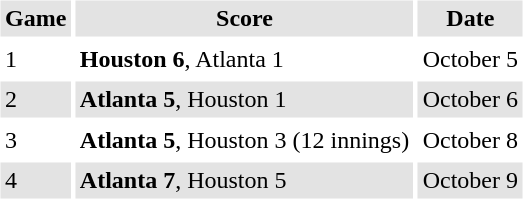<table border="0" cellspacing="3" cellpadding="3">
<tr style="background: #e3e3e3;">
<th>Game</th>
<th>Score</th>
<th>Date</th>
</tr>
<tr>
<td>1</td>
<td><strong>Houston 6</strong>, Atlanta 1</td>
<td>October 5</td>
</tr>
<tr style="background: #e3e3e3;">
<td>2</td>
<td><strong>Atlanta 5</strong>, Houston 1</td>
<td>October 6</td>
</tr>
<tr>
<td>3</td>
<td><strong>Atlanta 5</strong>, Houston 3 (12 innings)</td>
<td>October 8</td>
</tr>
<tr style="background: #e3e3e3;">
<td>4</td>
<td><strong>Atlanta 7</strong>, Houston 5</td>
<td>October 9</td>
</tr>
</table>
